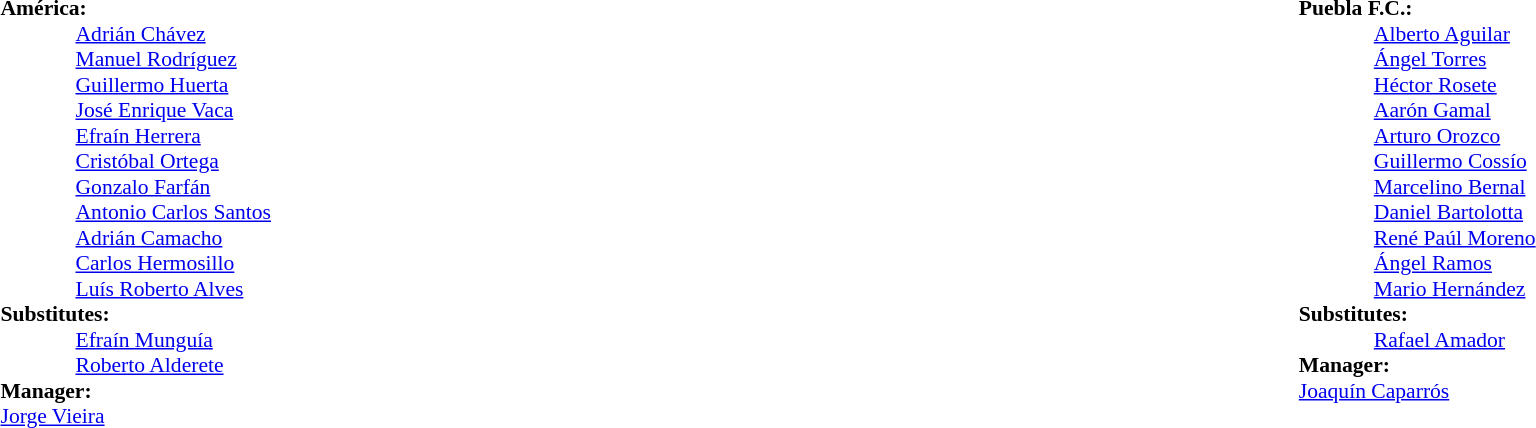<table style="width:100%;">
<tr>
<td style="vertical-align:top; width:50%;"><br><table style="font-size: 90%" cellspacing="0" cellpadding="0">
<tr>
<td colspan="4"><strong>América:</strong></td>
</tr>
<tr>
<th width=25></th>
<th width=25></th>
</tr>
<tr>
<td></td>
<td></td>
<td><a href='#'>Adrián Chávez</a></td>
<td></td>
<td></td>
</tr>
<tr>
<td></td>
<td></td>
<td><a href='#'>Manuel Rodríguez</a></td>
<td></td>
<td></td>
</tr>
<tr>
<td></td>
<td></td>
<td><a href='#'>Guillermo Huerta</a></td>
<td></td>
<td></td>
</tr>
<tr>
<td></td>
<td></td>
<td><a href='#'>José Enrique Vaca</a></td>
<td></td>
<td></td>
</tr>
<tr>
<td></td>
<td></td>
<td><a href='#'>Efraín Herrera</a></td>
<td></td>
<td></td>
</tr>
<tr>
<td></td>
<td></td>
<td><a href='#'>Cristóbal Ortega</a></td>
<td></td>
<td></td>
</tr>
<tr>
<td></td>
<td></td>
<td><a href='#'>Gonzalo Farfán</a></td>
<td></td>
<td></td>
</tr>
<tr>
<td></td>
<td></td>
<td><a href='#'>Antonio Carlos Santos</a></td>
<td></td>
<td></td>
</tr>
<tr>
<td></td>
<td></td>
<td><a href='#'>Adrián Camacho</a></td>
<td></td>
<td></td>
</tr>
<tr>
<td></td>
<td></td>
<td><a href='#'>Carlos Hermosillo</a></td>
<td></td>
<td></td>
</tr>
<tr>
<td></td>
<td></td>
<td><a href='#'>Luís Roberto Alves</a></td>
<td></td>
<td></td>
</tr>
<tr>
<td colspan=3><strong>Substitutes:</strong></td>
</tr>
<tr>
<td></td>
<td></td>
<td><a href='#'>Efraín Munguía</a></td>
<td></td>
<td></td>
</tr>
<tr>
<td></td>
<td></td>
<td><a href='#'>Roberto Alderete</a></td>
<td></td>
<td></td>
</tr>
<tr>
<td colspan=3><strong>Manager:</strong></td>
</tr>
<tr>
<td colspan=4> <a href='#'>Jorge Vieira</a></td>
</tr>
</table>
</td>
<td style="vertical-align:top; width:50%;"><br><table cellspacing="0" cellpadding="0" style="font-size:90%; margin:auto;">
<tr>
<td colspan=4><strong>Puebla F.C.:</strong></td>
</tr>
<tr>
<th width=25></th>
<th width=25></th>
</tr>
<tr>
<th width=25></th>
<th width=25></th>
</tr>
<tr>
<td></td>
<td></td>
<td><a href='#'>Alberto Aguilar</a></td>
<td></td>
<td></td>
</tr>
<tr>
<td></td>
<td></td>
<td><a href='#'>Ángel Torres</a></td>
<td></td>
<td></td>
</tr>
<tr>
<td></td>
<td></td>
<td><a href='#'>Héctor Rosete</a></td>
<td></td>
<td></td>
</tr>
<tr>
<td></td>
<td></td>
<td><a href='#'>Aarón Gamal</a></td>
<td></td>
<td></td>
</tr>
<tr>
<td></td>
<td></td>
<td><a href='#'>Arturo Orozco</a></td>
<td></td>
<td></td>
</tr>
<tr>
<td></td>
<td></td>
<td><a href='#'>Guillermo Cossío</a></td>
<td></td>
<td></td>
</tr>
<tr>
<td></td>
<td></td>
<td><a href='#'>Marcelino Bernal</a></td>
<td></td>
<td></td>
</tr>
<tr>
<td></td>
<td></td>
<td><a href='#'>Daniel Bartolotta</a></td>
<td></td>
<td></td>
</tr>
<tr>
<td></td>
<td></td>
<td><a href='#'>René Paúl Moreno</a></td>
<td></td>
<td></td>
</tr>
<tr>
<td></td>
<td></td>
<td><a href='#'>Ángel Ramos</a></td>
<td></td>
<td></td>
</tr>
<tr>
<td></td>
<td></td>
<td><a href='#'>Mario Hernández</a></td>
<td></td>
<td></td>
</tr>
<tr>
<td colspan=3><strong>Substitutes:</strong></td>
</tr>
<tr>
<td></td>
<td></td>
<td><a href='#'>Rafael Amador</a></td>
<td></td>
<td></td>
</tr>
<tr>
<td colspan=3><strong>Manager:</strong></td>
</tr>
<tr>
<td colspan=4> <a href='#'>Joaquín Caparrós</a></td>
</tr>
</table>
</td>
</tr>
</table>
